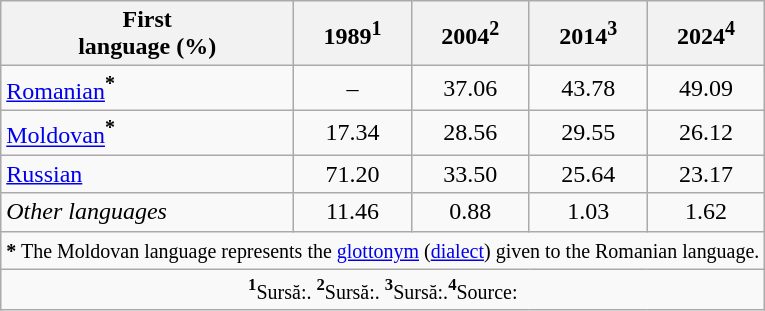<table class="wikitable" style="text-align:center;">
<tr>
<th>First<br>language (%)</th>
<th>1989<sup>1</sup></th>
<th>2004<sup>2</sup></th>
<th>2014<sup>3</sup></th>
<th>2024<sup>4</sup></th>
</tr>
<tr>
<td style="text-align:left;"><a href='#'>Romanian</a><sup><strong>*</strong></sup></td>
<td style="text-align:center;">–</td>
<td>37.06</td>
<td>43.78</td>
<td>49.09</td>
</tr>
<tr>
<td style="text-align:left;"><a href='#'>Moldovan</a><sup><strong>*</strong></sup></td>
<td>17.34</td>
<td>28.56</td>
<td>29.55</td>
<td>26.12</td>
</tr>
<tr>
<td style="text-align:left;"><a href='#'>Russian</a></td>
<td>71.20</td>
<td>33.50</td>
<td>25.64</td>
<td>23.17</td>
</tr>
<tr>
<td style="text-align:left;"><em>Other languages</em></td>
<td>11.46</td>
<td>0.88</td>
<td>1.03</td>
<td>1.62</td>
</tr>
<tr>
<td colspan="5" style="text-align:center;"><small><strong>*</strong> The Moldovan language represents the <a href='#'>glottonym</a> (<a href='#'>dialect</a>) given to the Romanian language.</small></td>
</tr>
<tr>
<td colspan="5" style="text-align:center;"><small><sup><strong>1</strong></sup>Sursă:. <sup><strong>2</strong></sup>Sursă:. <sup><strong>3</strong></sup>Sursă:.<sup><strong>4</strong></sup>Source:</small></td>
</tr>
</table>
